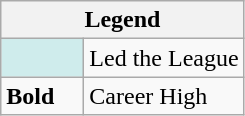<table class="wikitable">
<tr>
<th colspan="2">Legend</th>
</tr>
<tr>
<td style="background:#cfecec; width:3em;"></td>
<td>Led the League</td>
</tr>
<tr>
<td><strong>Bold</strong></td>
<td>Career High</td>
</tr>
</table>
